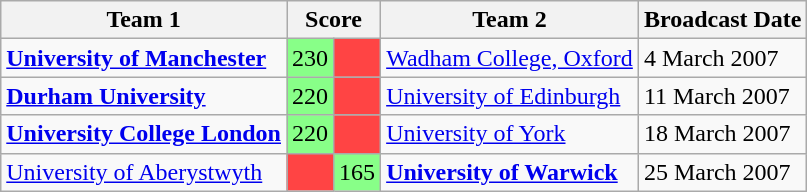<table class="wikitable" border="1">
<tr>
<th>Team 1</th>
<th colspan=2>Score</th>
<th>Team 2</th>
<th>Broadcast Date</th>
</tr>
<tr>
<td><strong><a href='#'>University of Manchester</a></strong></td>
<td style="background:#88ff88">230</td>
<td style="background:#ff4444"></td>
<td><a href='#'>Wadham College, Oxford</a></td>
<td>4 March 2007</td>
</tr>
<tr>
<td><strong><a href='#'>Durham University</a></strong></td>
<td style="background:#88ff88">220</td>
<td style="background:#ff4444"></td>
<td><a href='#'>University of Edinburgh</a></td>
<td>11 March 2007</td>
</tr>
<tr>
<td><strong><a href='#'>University College London</a></strong></td>
<td style="background:#88ff88">220</td>
<td style="background:#ff4444"></td>
<td><a href='#'>University of York</a></td>
<td>18 March 2007</td>
</tr>
<tr>
<td><a href='#'>University of Aberystwyth</a></td>
<td style="background:#ff4444"></td>
<td style="background:#88ff88">165</td>
<td><strong><a href='#'>University of Warwick</a></strong></td>
<td>25 March 2007</td>
</tr>
</table>
